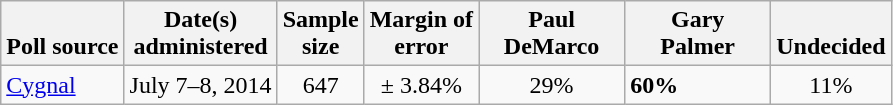<table class="wikitable">
<tr valign= bottom>
<th>Poll source</th>
<th>Date(s)<br>administered</th>
<th>Sample<br>size</th>
<th>Margin of<br>error</th>
<th style="width:90px;">Paul<br>DeMarco</th>
<th style="width:90px;">Gary<br>Palmer</th>
<th style="width:40px;">Undecided</th>
</tr>
<tr>
<td><a href='#'>Cygnal</a></td>
<td align=center>July 7–8, 2014</td>
<td align=center>647</td>
<td align=center>± 3.84%</td>
<td align=center>29%</td>
<td><strong>60%</strong></td>
<td align=center>11%</td>
</tr>
</table>
